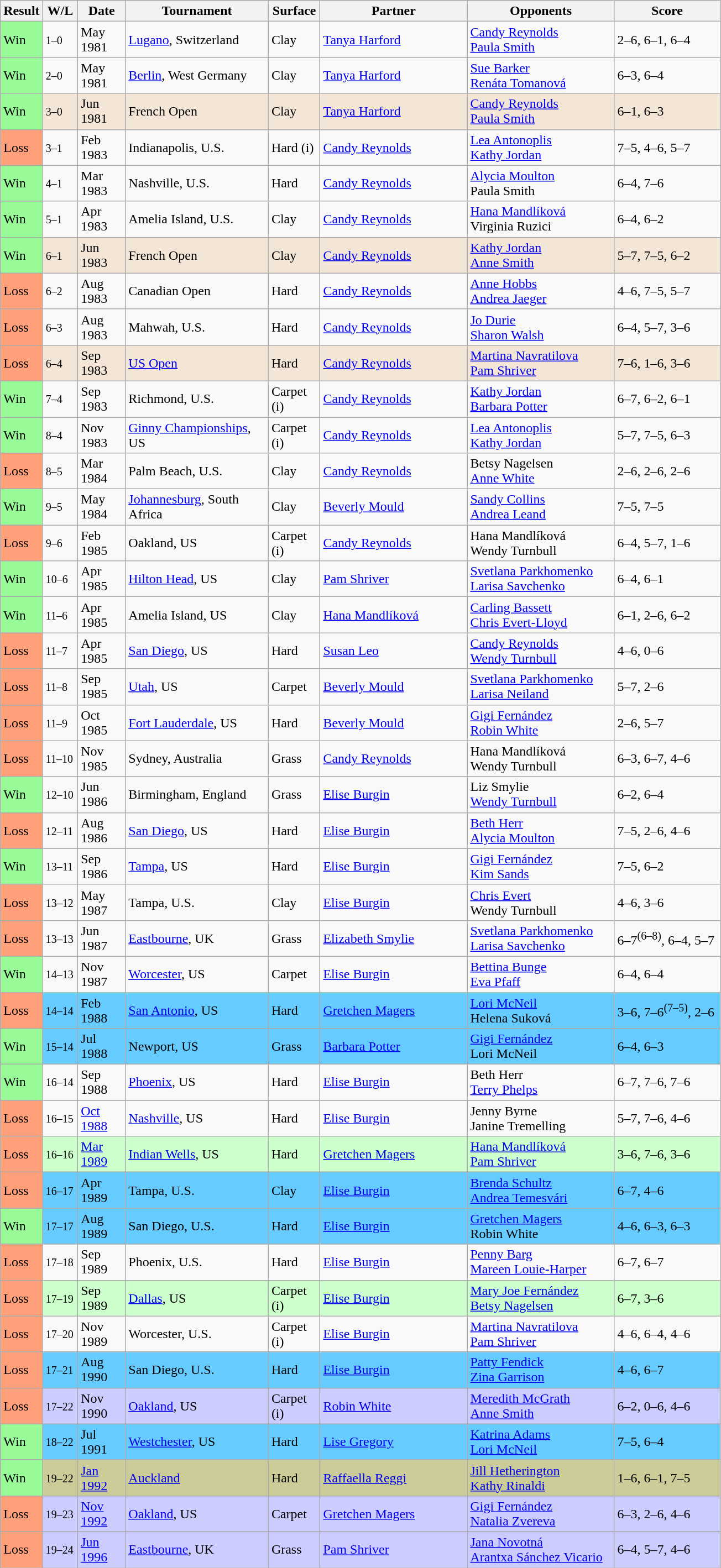<table class="sortable wikitable">
<tr>
<th>Result</th>
<th style="width:35px" class="unsortable">W/L</th>
<th style="width:50px">Date</th>
<th style="width:165px">Tournament</th>
<th style="width:55px">Surface</th>
<th style="width:170px">Partner</th>
<th style="width:170px">Opponents</th>
<th style="width:120px" class="unsortable">Score</th>
</tr>
<tr>
<td style="background:#98fb98;">Win</td>
<td><small>1–0</small></td>
<td>May 1981</td>
<td><a href='#'>Lugano</a>, Switzerland</td>
<td>Clay</td>
<td> <a href='#'>Tanya Harford</a></td>
<td> <a href='#'>Candy Reynolds</a> <br>  <a href='#'>Paula Smith</a></td>
<td>2–6, 6–1, 6–4</td>
</tr>
<tr>
<td style="background:#98fb98;">Win</td>
<td><small>2–0</small></td>
<td>May 1981</td>
<td><a href='#'>Berlin</a>, West Germany</td>
<td>Clay</td>
<td> <a href='#'>Tanya Harford</a></td>
<td> <a href='#'>Sue Barker</a> <br>  <a href='#'>Renáta Tomanová</a></td>
<td>6–3, 6–4</td>
</tr>
<tr style="background:#f3e6d7;">
<td style="background:#98fb98;">Win</td>
<td><small>3–0</small></td>
<td>Jun 1981</td>
<td>French Open</td>
<td>Clay</td>
<td> <a href='#'>Tanya Harford</a></td>
<td> <a href='#'>Candy Reynolds</a> <br>  <a href='#'>Paula Smith</a></td>
<td>6–1, 6–3</td>
</tr>
<tr>
<td style="background:#ffa07a;">Loss</td>
<td><small>3–1</small></td>
<td>Feb 1983</td>
<td>Indianapolis, U.S.</td>
<td>Hard (i)</td>
<td> <a href='#'>Candy Reynolds</a></td>
<td> <a href='#'>Lea Antonoplis</a> <br>  <a href='#'>Kathy Jordan</a></td>
<td>7–5, 4–6, 5–7</td>
</tr>
<tr>
<td style="background:#98fb98;">Win</td>
<td><small>4–1</small></td>
<td>Mar 1983</td>
<td>Nashville, U.S.</td>
<td>Hard</td>
<td> <a href='#'>Candy Reynolds</a></td>
<td> <a href='#'>Alycia Moulton</a> <br>  Paula Smith</td>
<td>6–4, 7–6</td>
</tr>
<tr>
<td style="background:#98fb98;">Win</td>
<td><small>5–1</small></td>
<td>Apr 1983</td>
<td>Amelia Island, U.S.</td>
<td>Clay</td>
<td> <a href='#'>Candy Reynolds</a></td>
<td> <a href='#'>Hana Mandlíková</a> <br>  Virginia Ruzici</td>
<td>6–4, 6–2</td>
</tr>
<tr style="background:#f3e6d7;">
<td style="background:#98fb98;">Win</td>
<td><small>6–1</small></td>
<td>Jun 1983</td>
<td>French Open</td>
<td>Clay</td>
<td> <a href='#'>Candy Reynolds</a></td>
<td> <a href='#'>Kathy Jordan</a> <br>  <a href='#'>Anne Smith</a></td>
<td>5–7, 7–5, 6–2</td>
</tr>
<tr>
<td style="background:#ffa07a;">Loss</td>
<td><small>6–2</small></td>
<td>Aug 1983</td>
<td>Canadian Open</td>
<td>Hard</td>
<td> <a href='#'>Candy Reynolds</a></td>
<td> <a href='#'>Anne Hobbs</a> <br>  <a href='#'>Andrea Jaeger</a></td>
<td>4–6, 7–5, 5–7</td>
</tr>
<tr>
<td style="background:#ffa07a;">Loss</td>
<td><small>6–3</small></td>
<td>Aug 1983</td>
<td>Mahwah, U.S.</td>
<td>Hard</td>
<td> <a href='#'>Candy Reynolds</a></td>
<td> <a href='#'>Jo Durie</a> <br>  <a href='#'>Sharon Walsh</a></td>
<td>6–4, 5–7, 3–6</td>
</tr>
<tr style="background:#f3e6d7;">
<td style="background:#ffa07a;">Loss</td>
<td><small>6–4</small></td>
<td>Sep 1983</td>
<td><a href='#'>US Open</a></td>
<td>Hard</td>
<td> <a href='#'>Candy Reynolds</a></td>
<td> <a href='#'>Martina Navratilova</a> <br>  <a href='#'>Pam Shriver</a></td>
<td>7–6, 1–6, 3–6</td>
</tr>
<tr>
<td style="background:#98fb98;">Win</td>
<td><small>7–4</small></td>
<td>Sep 1983</td>
<td>Richmond, U.S.</td>
<td>Carpet (i)</td>
<td> <a href='#'>Candy Reynolds</a></td>
<td> <a href='#'>Kathy Jordan</a> <br>  <a href='#'>Barbara Potter</a></td>
<td>6–7, 6–2, 6–1</td>
</tr>
<tr>
<td style="background:#98fb98;">Win</td>
<td><small>8–4</small></td>
<td>Nov 1983</td>
<td><a href='#'>Ginny Championships</a>, US</td>
<td>Carpet (i)</td>
<td> <a href='#'>Candy Reynolds</a></td>
<td> <a href='#'>Lea Antonoplis</a> <br>  <a href='#'>Kathy Jordan</a></td>
<td>5–7, 7–5, 6–3</td>
</tr>
<tr>
<td style="background:#ffa07a;">Loss</td>
<td><small>8–5</small></td>
<td>Mar 1984</td>
<td>Palm Beach, U.S.</td>
<td>Clay</td>
<td> <a href='#'>Candy Reynolds</a></td>
<td> Betsy Nagelsen <br>  <a href='#'>Anne White</a></td>
<td>2–6, 2–6, 2–6</td>
</tr>
<tr>
<td style="background:#98fb98;">Win</td>
<td><small>9–5</small></td>
<td>May 1984</td>
<td><a href='#'>Johannesburg</a>, South Africa</td>
<td>Clay</td>
<td> <a href='#'>Beverly Mould</a></td>
<td> <a href='#'>Sandy Collins</a><br> <a href='#'>Andrea Leand</a></td>
<td>7–5, 7–5</td>
</tr>
<tr>
<td style="background:#ffa07a;">Loss</td>
<td><small>9–6</small></td>
<td>Feb 1985</td>
<td>Oakland, US</td>
<td>Carpet (i)</td>
<td> <a href='#'>Candy Reynolds</a></td>
<td> Hana Mandlíková <br>  Wendy Turnbull</td>
<td>6–4, 5–7, 1–6</td>
</tr>
<tr>
<td style="background:#98fb98;">Win</td>
<td><small>10–6</small></td>
<td>Apr 1985</td>
<td><a href='#'>Hilton Head</a>, US</td>
<td>Clay</td>
<td> <a href='#'>Pam Shriver</a></td>
<td> <a href='#'>Svetlana Parkhomenko</a><br> <a href='#'>Larisa Savchenko</a></td>
<td>6–4, 6–1</td>
</tr>
<tr>
<td style="background:#98fb98;">Win</td>
<td><small>11–6</small></td>
<td>Apr 1985</td>
<td>Amelia Island, US</td>
<td>Clay</td>
<td> <a href='#'>Hana Mandlíková</a></td>
<td> <a href='#'>Carling Bassett</a> <br>  <a href='#'>Chris Evert-Lloyd</a></td>
<td>6–1, 2–6, 6–2</td>
</tr>
<tr>
<td style="background:#ffa07a;">Loss</td>
<td><small>11–7</small></td>
<td>Apr 1985</td>
<td><a href='#'>San Diego</a>, US</td>
<td>Hard</td>
<td> <a href='#'>Susan Leo</a></td>
<td> <a href='#'>Candy Reynolds</a> <br>  <a href='#'>Wendy Turnbull</a></td>
<td>4–6, 0–6</td>
</tr>
<tr>
<td style="background:#ffa07a;">Loss</td>
<td><small>11–8</small></td>
<td>Sep 1985</td>
<td><a href='#'>Utah</a>, US</td>
<td>Carpet</td>
<td> <a href='#'>Beverly Mould</a></td>
<td> <a href='#'>Svetlana Parkhomenko</a> <br>  <a href='#'>Larisa Neiland</a></td>
<td>5–7, 2–6</td>
</tr>
<tr>
<td style="background:#ffa07a;">Loss</td>
<td><small>11–9</small></td>
<td>Oct 1985</td>
<td><a href='#'>Fort Lauderdale</a>, US</td>
<td>Hard</td>
<td> <a href='#'>Beverly Mould</a></td>
<td> <a href='#'>Gigi Fernández</a> <br>  <a href='#'>Robin White</a></td>
<td>2–6, 5–7</td>
</tr>
<tr>
<td style="background:#ffa07a;">Loss</td>
<td><small>11–10</small></td>
<td>Nov 1985</td>
<td>Sydney, Australia</td>
<td>Grass</td>
<td> <a href='#'>Candy Reynolds</a></td>
<td> Hana Mandlíková <br>  Wendy Turnbull</td>
<td>6–3, 6–7, 4–6</td>
</tr>
<tr>
<td style="background:#98fb98;">Win</td>
<td><small>12–10</small></td>
<td>Jun 1986</td>
<td>Birmingham, England</td>
<td>Grass</td>
<td> <a href='#'>Elise Burgin</a></td>
<td> Liz Smylie <br>  <a href='#'>Wendy Turnbull</a></td>
<td>6–2, 6–4</td>
</tr>
<tr>
<td style="background:#ffa07a;">Loss</td>
<td><small>12–11</small></td>
<td>Aug 1986</td>
<td><a href='#'>San Diego</a>, US</td>
<td>Hard</td>
<td> <a href='#'>Elise Burgin</a></td>
<td> <a href='#'>Beth Herr</a> <br>  <a href='#'>Alycia Moulton</a></td>
<td>7–5, 2–6, 4–6</td>
</tr>
<tr>
<td style="background:#98fb98;">Win</td>
<td><small>13–11</small></td>
<td>Sep 1986</td>
<td><a href='#'>Tampa</a>, US</td>
<td>Hard</td>
<td> <a href='#'>Elise Burgin</a></td>
<td> <a href='#'>Gigi Fernández</a> <br>  <a href='#'>Kim Sands</a></td>
<td>7–5, 6–2</td>
</tr>
<tr>
<td style="background:#ffa07a;">Loss</td>
<td><small>13–12</small></td>
<td>May 1987</td>
<td>Tampa, U.S.</td>
<td>Clay</td>
<td> <a href='#'>Elise Burgin</a></td>
<td> <a href='#'>Chris Evert</a> <br>  Wendy Turnbull</td>
<td>4–6, 3–6</td>
</tr>
<tr>
<td style="background:#ffa07a;">Loss</td>
<td><small>13–13</small></td>
<td>Jun 1987</td>
<td><a href='#'>Eastbourne</a>, UK</td>
<td>Grass</td>
<td> <a href='#'>Elizabeth Smylie</a></td>
<td> <a href='#'>Svetlana Parkhomenko</a> <br>  <a href='#'>Larisa Savchenko</a></td>
<td>6–7<sup>(6–8)</sup>, 6–4, 5–7</td>
</tr>
<tr>
<td style="background:#98fb98;">Win</td>
<td><small>14–13</small></td>
<td>Nov 1987</td>
<td><a href='#'>Worcester</a>, US</td>
<td>Carpet</td>
<td> <a href='#'>Elise Burgin</a></td>
<td> <a href='#'>Bettina Bunge</a> <br>  <a href='#'>Eva Pfaff</a></td>
<td>6–4, 6–4</td>
</tr>
<tr bgcolor="#66CCFF">
<td style="background:#ffa07a;">Loss</td>
<td><small>14–14</small></td>
<td>Feb 1988</td>
<td><a href='#'>San Antonio</a>, US</td>
<td>Hard</td>
<td> <a href='#'>Gretchen Magers</a></td>
<td> <a href='#'>Lori McNeil</a> <br>  Helena Suková</td>
<td>3–6, 7–6<sup>(7–5)</sup>, 2–6</td>
</tr>
<tr bgcolor="#66CCFF">
<td style="background:#98fb98;">Win</td>
<td><small>15–14</small></td>
<td>Jul 1988</td>
<td>Newport, US</td>
<td>Grass</td>
<td> <a href='#'>Barbara Potter</a></td>
<td> <a href='#'>Gigi Fernández</a> <br>  Lori McNeil</td>
<td>6–4, 6–3</td>
</tr>
<tr>
<td style="background:#98fb98;">Win</td>
<td><small>16–14</small></td>
<td>Sep 1988</td>
<td><a href='#'>Phoenix</a>, US</td>
<td>Hard</td>
<td> <a href='#'>Elise Burgin</a></td>
<td> Beth Herr <br>  <a href='#'>Terry Phelps</a></td>
<td>6–7, 7–6, 7–6</td>
</tr>
<tr>
<td style="background:#ffa07a;">Loss</td>
<td><small>16–15</small></td>
<td><a href='#'>Oct 1988</a></td>
<td><a href='#'>Nashville</a>, US</td>
<td>Hard</td>
<td> <a href='#'>Elise Burgin</a></td>
<td> Jenny Byrne <br>  Janine Tremelling</td>
<td>5–7, 7–6, 4–6</td>
</tr>
<tr style="background:#cfc;">
<td style="background:#ffa07a;">Loss</td>
<td><small>16–16</small></td>
<td><a href='#'>Mar 1989</a></td>
<td><a href='#'>Indian Wells</a>, US</td>
<td>Hard</td>
<td> <a href='#'>Gretchen Magers</a></td>
<td> <a href='#'>Hana Mandlíková</a> <br>  <a href='#'>Pam Shriver</a></td>
<td>3–6, 7–6, 3–6</td>
</tr>
<tr bgcolor="66CCFF">
<td style="background:#ffa07a;">Loss</td>
<td><small>16–17</small></td>
<td>Apr 1989</td>
<td>Tampa, U.S.</td>
<td>Clay</td>
<td> <a href='#'>Elise Burgin</a></td>
<td> <a href='#'>Brenda Schultz</a> <br>  <a href='#'>Andrea Temesvári</a></td>
<td>6–7, 4–6</td>
</tr>
<tr bgcolor="66CCFF">
<td style="background:#98fb98;">Win</td>
<td><small>17–17</small></td>
<td>Aug 1989</td>
<td>San Diego, U.S.</td>
<td>Hard</td>
<td> <a href='#'>Elise Burgin</a></td>
<td> <a href='#'>Gretchen Magers</a> <br>  Robin White</td>
<td>4–6, 6–3, 6–3</td>
</tr>
<tr>
<td style="background:#ffa07a;">Loss</td>
<td><small>17–18</small></td>
<td>Sep 1989</td>
<td>Phoenix, U.S.</td>
<td>Hard</td>
<td> <a href='#'>Elise Burgin</a></td>
<td> <a href='#'>Penny Barg</a> <br>  <a href='#'>Mareen Louie-Harper</a></td>
<td>6–7, 6–7</td>
</tr>
<tr bgcolor="CCFFCC">
<td style="background:#ffa07a;">Loss</td>
<td><small>17–19</small></td>
<td>Sep 1989</td>
<td><a href='#'>Dallas</a>, US</td>
<td>Carpet (i)</td>
<td> <a href='#'>Elise Burgin</a></td>
<td> <a href='#'>Mary Joe Fernández</a> <br>  <a href='#'>Betsy Nagelsen</a></td>
<td>6–7, 3–6</td>
</tr>
<tr>
<td style="background:#ffa07a;">Loss</td>
<td><small>17–20</small></td>
<td>Nov 1989</td>
<td>Worcester, U.S.</td>
<td>Carpet (i)</td>
<td> <a href='#'>Elise Burgin</a></td>
<td> <a href='#'>Martina Navratilova</a> <br>  <a href='#'>Pam Shriver</a></td>
<td>4–6, 6–4, 4–6</td>
</tr>
<tr bgcolor="66CCFF">
<td style="background:#ffa07a;">Loss</td>
<td><small>17–21</small></td>
<td>Aug 1990</td>
<td>San Diego, U.S.</td>
<td>Hard</td>
<td> <a href='#'>Elise Burgin</a></td>
<td> <a href='#'>Patty Fendick</a> <br>  <a href='#'>Zina Garrison</a></td>
<td>4–6, 6–7</td>
</tr>
<tr bgcolor="#ccccff">
<td style="background:#ffa07a;">Loss</td>
<td><small>17–22</small></td>
<td>Nov 1990</td>
<td><a href='#'>Oakland</a>, US</td>
<td>Carpet (i)</td>
<td> <a href='#'>Robin White</a></td>
<td> <a href='#'>Meredith McGrath</a> <br>  <a href='#'>Anne Smith</a></td>
<td>6–2, 0–6, 4–6</td>
</tr>
<tr style="background:#6cf;">
<td style="background:#98fb98;">Win</td>
<td><small>18–22</small></td>
<td>Jul 1991</td>
<td><a href='#'>Westchester</a>, US</td>
<td>Hard</td>
<td> <a href='#'>Lise Gregory</a></td>
<td> <a href='#'>Katrina Adams</a> <br>  <a href='#'>Lori McNeil</a></td>
<td>7–5, 6–4</td>
</tr>
<tr style="background:#cccc99;">
<td style="background:#98fb98;">Win</td>
<td><small>19–22</small></td>
<td><a href='#'>Jan 1992</a></td>
<td><a href='#'>Auckland</a></td>
<td>Hard</td>
<td> <a href='#'>Raffaella Reggi</a></td>
<td> <a href='#'>Jill Hetherington</a> <br>  <a href='#'>Kathy Rinaldi</a></td>
<td>1–6, 6–1, 7–5</td>
</tr>
<tr bgcolor="#ccccff">
<td style="background:#ffa07a;">Loss</td>
<td><small>19–23</small></td>
<td><a href='#'>Nov 1992</a></td>
<td><a href='#'>Oakland</a>, US</td>
<td>Carpet</td>
<td> <a href='#'>Gretchen Magers</a></td>
<td> <a href='#'>Gigi Fernández</a> <br>  <a href='#'>Natalia Zvereva</a></td>
<td>6–3, 2–6, 4–6</td>
</tr>
<tr bgcolor="#ccccff">
<td style="background:#ffa07a;">Loss</td>
<td><small>19–24</small></td>
<td><a href='#'>Jun 1996</a></td>
<td><a href='#'>Eastbourne</a>, UK</td>
<td>Grass</td>
<td> <a href='#'>Pam Shriver</a></td>
<td> <a href='#'>Jana Novotná</a> <br>  <a href='#'>Arantxa Sánchez Vicario</a></td>
<td>6–4, 5–7, 4–6</td>
</tr>
</table>
